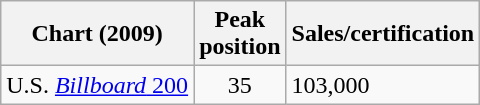<table class="wikitable">
<tr>
<th>Chart (2009)</th>
<th>Peak<br>position</th>
<th>Sales/certification</th>
</tr>
<tr>
<td>U.S. <a href='#'><em>Billboard</em> 200</a></td>
<td style="text-align:center;">35</td>
<td>103,000</td>
</tr>
</table>
